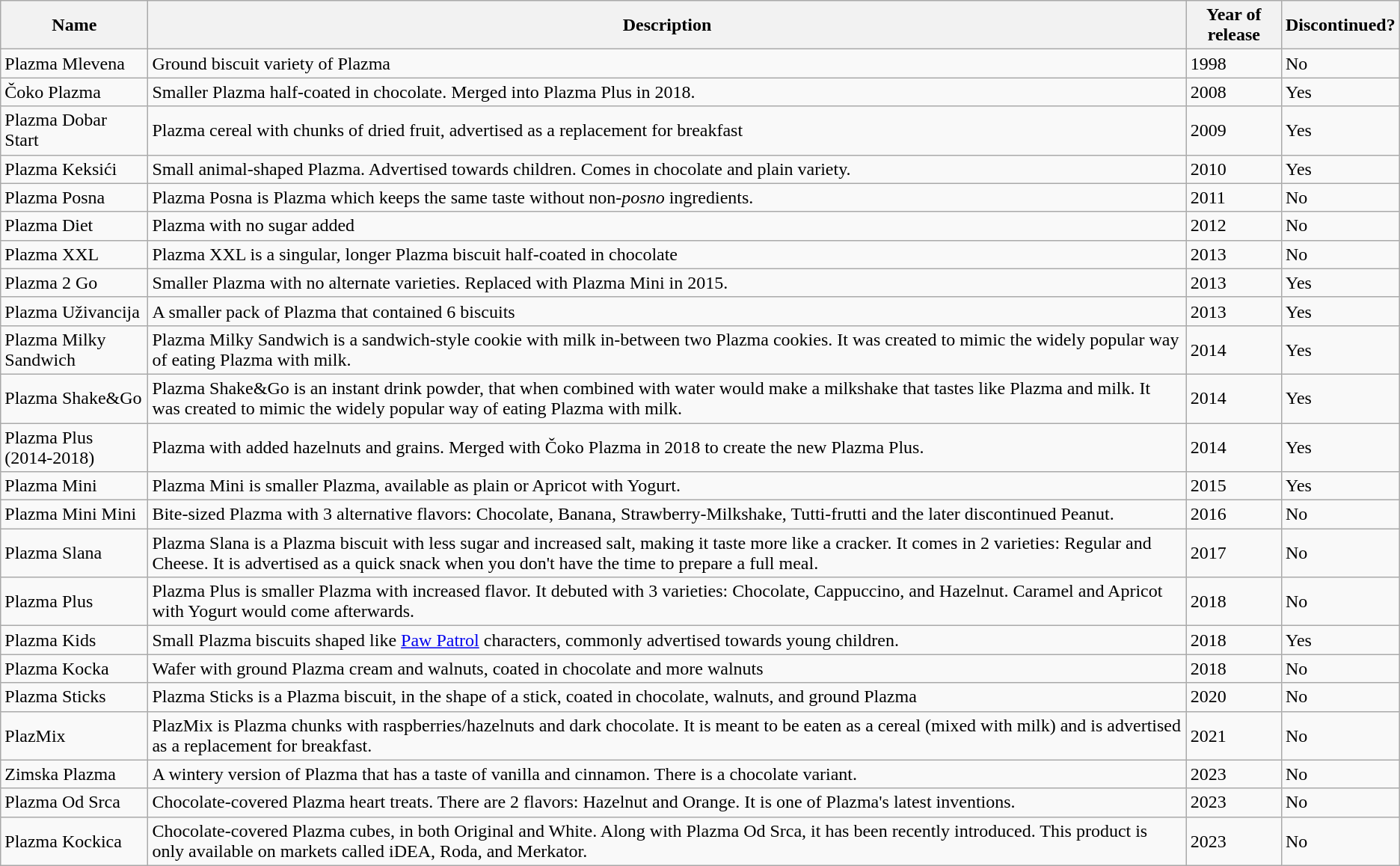<table class="wikitable">
<tr>
<th>Name</th>
<th>Description</th>
<th>Year of release</th>
<th>Discontinued?</th>
</tr>
<tr>
<td>Plazma Mlevena</td>
<td>Ground biscuit variety of Plazma</td>
<td>1998</td>
<td>No</td>
</tr>
<tr>
<td>Čoko Plazma</td>
<td>Smaller Plazma half-coated in chocolate. Merged into Plazma Plus in 2018.</td>
<td>2008</td>
<td>Yes</td>
</tr>
<tr>
<td>Plazma Dobar Start</td>
<td>Plazma cereal with chunks of dried fruit, advertised as a replacement for breakfast</td>
<td>2009</td>
<td>Yes</td>
</tr>
<tr>
<td>Plazma Keksići</td>
<td>Small animal-shaped Plazma. Advertised towards children. Comes in chocolate and plain variety.</td>
<td>2010</td>
<td>Yes</td>
</tr>
<tr>
<td>Plazma Posna</td>
<td>Plazma Posna is Plazma which keeps the same taste without non-<em>posno</em> ingredients.</td>
<td>2011</td>
<td>No</td>
</tr>
<tr>
<td>Plazma Diet</td>
<td>Plazma with no sugar added</td>
<td>2012</td>
<td>No</td>
</tr>
<tr>
<td>Plazma XXL</td>
<td>Plazma XXL is a singular, longer Plazma biscuit half-coated in chocolate</td>
<td>2013</td>
<td>No</td>
</tr>
<tr>
<td>Plazma 2 Go</td>
<td>Smaller Plazma with no alternate varieties. Replaced with Plazma Mini in 2015.</td>
<td>2013</td>
<td>Yes</td>
</tr>
<tr>
<td>Plazma Uživancija</td>
<td>A smaller pack of Plazma that contained 6 biscuits</td>
<td>2013</td>
<td>Yes</td>
</tr>
<tr>
<td>Plazma Milky Sandwich</td>
<td>Plazma Milky Sandwich is a sandwich-style cookie with milk in-between two Plazma cookies. It was created to mimic the widely popular way of eating Plazma with milk.</td>
<td>2014</td>
<td>Yes</td>
</tr>
<tr>
<td>Plazma Shake&Go</td>
<td>Plazma Shake&Go is an instant drink powder, that when combined with water would make a milkshake that tastes like Plazma and milk. It was created to mimic the widely popular way of eating Plazma with milk.</td>
<td>2014</td>
<td>Yes</td>
</tr>
<tr>
<td>Plazma Plus (2014-2018)</td>
<td>Plazma with added hazelnuts and grains. Merged with Čoko Plazma in 2018 to create the new Plazma Plus.</td>
<td>2014</td>
<td>Yes</td>
</tr>
<tr>
<td>Plazma Mini</td>
<td>Plazma Mini is smaller Plazma, available as plain or Apricot with Yogurt.</td>
<td>2015</td>
<td>Yes</td>
</tr>
<tr>
<td>Plazma Mini Mini</td>
<td>Bite-sized Plazma with 3 alternative flavors: Chocolate, Banana, Strawberry-Milkshake, Tutti-frutti and the later discontinued Peanut.</td>
<td>2016</td>
<td>No</td>
</tr>
<tr>
<td>Plazma Slana</td>
<td>Plazma Slana is a Plazma biscuit with less sugar and increased salt, making it taste more like a cracker. It comes in 2 varieties: Regular and Cheese. It is advertised as a quick snack when you don't have the time to prepare a full meal.</td>
<td>2017</td>
<td>No</td>
</tr>
<tr>
<td>Plazma Plus</td>
<td>Plazma Plus is smaller Plazma with increased flavor. It debuted with 3 varieties: Chocolate, Cappuccino, and Hazelnut. Caramel and Apricot with Yogurt would come afterwards.</td>
<td>2018</td>
<td>No</td>
</tr>
<tr>
<td>Plazma Kids</td>
<td>Small Plazma biscuits shaped like <a href='#'>Paw Patrol</a> characters, commonly advertised towards young children.</td>
<td>2018</td>
<td>Yes</td>
</tr>
<tr>
<td>Plazma Kocka</td>
<td>Wafer with ground Plazma cream and walnuts, coated in chocolate and more walnuts</td>
<td>2018</td>
<td>No</td>
</tr>
<tr>
<td>Plazma Sticks</td>
<td>Plazma Sticks is a Plazma biscuit, in the shape of a stick, coated in chocolate, walnuts, and ground Plazma</td>
<td>2020</td>
<td>No</td>
</tr>
<tr>
<td>PlazMix</td>
<td>PlazMix is Plazma chunks with raspberries/hazelnuts and dark chocolate. It is meant to be eaten as a cereal (mixed with milk) and is advertised as a replacement for breakfast.</td>
<td>2021</td>
<td>No</td>
</tr>
<tr>
<td>Zimska Plazma</td>
<td>A wintery version of Plazma that has a taste of vanilla and cinnamon. There is a chocolate variant.</td>
<td>2023</td>
<td>No</td>
</tr>
<tr>
<td>Plazma Od Srca</td>
<td>Chocolate-covered Plazma heart treats. There are 2 flavors: Hazelnut and Orange. It is one of Plazma's latest inventions.</td>
<td>2023</td>
<td>No</td>
</tr>
<tr>
<td>Plazma Kockica</td>
<td>Chocolate-covered Plazma cubes, in both Original and White. Along with Plazma Od Srca, it has been recently introduced. This product is only available on markets called iDEA, Roda, and Merkator.</td>
<td>2023</td>
<td>No</td>
</tr>
</table>
